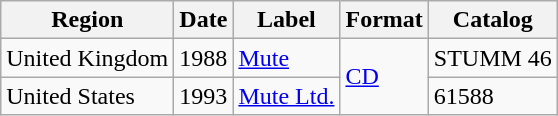<table class="wikitable">
<tr>
<th>Region</th>
<th>Date</th>
<th>Label</th>
<th>Format</th>
<th>Catalog</th>
</tr>
<tr>
<td>United Kingdom</td>
<td>1988</td>
<td><a href='#'>Mute</a></td>
<td rowspan="2"><a href='#'>CD</a></td>
<td>STUMM 46</td>
</tr>
<tr>
<td>United States</td>
<td>1993</td>
<td><a href='#'>Mute Ltd.</a></td>
<td>61588</td>
</tr>
</table>
